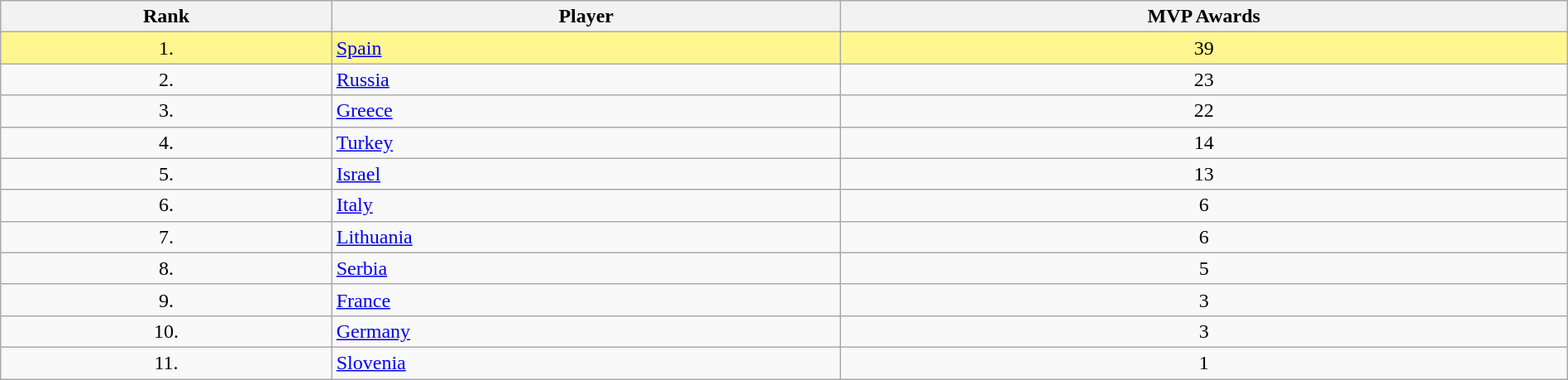<table class="wikitable sortable" style="text-align:left; width: 100%;">
<tr>
<th>Rank</th>
<th>Player</th>
<th>MVP Awards</th>
</tr>
<tr bgcolor="#FFF68F">
<td style="text-align:center;">1.</td>
<td> <a href='#'>Spain</a></td>
<td style="text-align:center;">39</td>
</tr>
<tr>
<td style="text-align:center;">2.</td>
<td> <a href='#'>Russia</a></td>
<td style="text-align:center;">23</td>
</tr>
<tr>
<td style="text-align:center;">3.</td>
<td> <a href='#'>Greece</a></td>
<td style="text-align:center;">22</td>
</tr>
<tr>
<td style="text-align:center;">4.</td>
<td> <a href='#'>Turkey</a></td>
<td style="text-align:center;">14</td>
</tr>
<tr>
<td style="text-align:center;">5.</td>
<td> <a href='#'>Israel</a></td>
<td style="text-align:center;">13</td>
</tr>
<tr>
<td style="text-align:center;">6.</td>
<td> <a href='#'>Italy</a></td>
<td style="text-align:center;">6</td>
</tr>
<tr>
<td style="text-align:center;">7.</td>
<td> <a href='#'>Lithuania</a></td>
<td style="text-align:center;">6</td>
</tr>
<tr>
<td style="text-align:center;">8.</td>
<td> <a href='#'>Serbia</a></td>
<td style="text-align:center;">5</td>
</tr>
<tr>
<td style="text-align:center;">9.</td>
<td> <a href='#'>France</a></td>
<td style="text-align:center;">3</td>
</tr>
<tr>
<td style="text-align:center;">10.</td>
<td> <a href='#'>Germany</a></td>
<td style="text-align:center;">3</td>
</tr>
<tr>
<td style="text-align:center;">11.</td>
<td> <a href='#'>Slovenia</a></td>
<td style="text-align:center;">1</td>
</tr>
</table>
